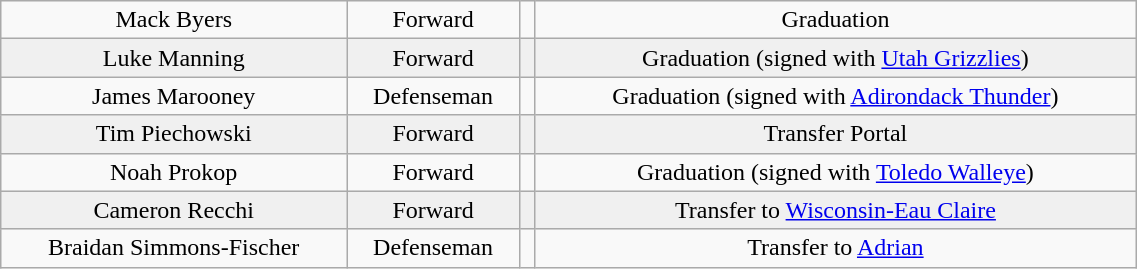<table class="wikitable" width="60%">
<tr align="center" bgcolor="">
<td>Mack Byers</td>
<td>Forward</td>
<td></td>
<td>Graduation</td>
</tr>
<tr align="center" bgcolor="f0f0f0">
<td>Luke Manning</td>
<td>Forward</td>
<td></td>
<td>Graduation (signed with <a href='#'>Utah Grizzlies</a>)</td>
</tr>
<tr align="center" bgcolor="">
<td>James Marooney</td>
<td>Defenseman</td>
<td></td>
<td>Graduation (signed with <a href='#'>Adirondack Thunder</a>)</td>
</tr>
<tr align="center" bgcolor="f0f0f0">
<td>Tim Piechowski</td>
<td>Forward</td>
<td></td>
<td>Transfer Portal</td>
</tr>
<tr align="center" bgcolor="">
<td>Noah Prokop</td>
<td>Forward</td>
<td></td>
<td>Graduation (signed with <a href='#'>Toledo Walleye</a>)</td>
</tr>
<tr align="center" bgcolor="f0f0f0">
<td>Cameron Recchi</td>
<td>Forward</td>
<td></td>
<td>Transfer to <a href='#'>Wisconsin-Eau Claire</a></td>
</tr>
<tr align="center" bgcolor="">
<td>Braidan Simmons-Fischer</td>
<td>Defenseman</td>
<td></td>
<td>Transfer to <a href='#'>Adrian</a></td>
</tr>
</table>
